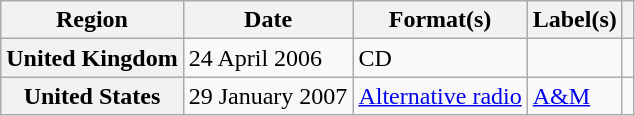<table class="wikitable plainrowheaders">
<tr>
<th scope="col">Region</th>
<th scope="col">Date</th>
<th scope="col">Format(s)</th>
<th scope="col">Label(s)</th>
<th scope="col"></th>
</tr>
<tr>
<th scope="row">United Kingdom</th>
<td>24 April 2006</td>
<td>CD</td>
<td></td>
<td></td>
</tr>
<tr>
<th scope="row">United States</th>
<td>29 January 2007</td>
<td><a href='#'>Alternative radio</a></td>
<td><a href='#'>A&M</a></td>
<td></td>
</tr>
</table>
